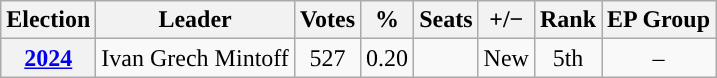<table class="wikitable" style="text-align:center">
<tr>
<th>Election</th>
<th>Leader</th>
<th>Votes</th>
<th>%</th>
<th>Seats</th>
<th>+/−</th>
<th>Rank</th>
<th>EP Group</th>
</tr>
<tr>
<th><a href='#'>2024</a></th>
<td>Ivan Grech Mintoff</td>
<td>527</td>
<td>0.20</td>
<td></td>
<td>New</td>
<td> 5th</td>
<td>–</td>
</tr>
</table>
